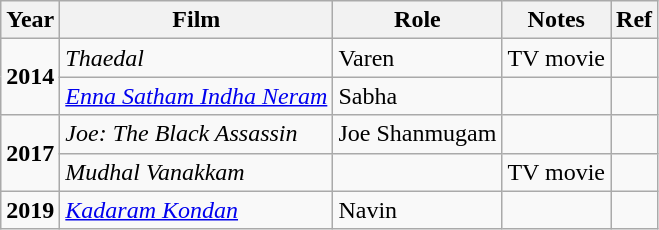<table class="wikitable sortable">
<tr>
<th>Year</th>
<th>Film</th>
<th>Role</th>
<th>Notes</th>
<th>Ref</th>
</tr>
<tr>
<td rowspan="2"><strong>2014</strong></td>
<td><em>Thaedal</em></td>
<td>Varen</td>
<td>TV movie</td>
<td></td>
</tr>
<tr>
<td><em><a href='#'>Enna Satham Indha Neram</a></em></td>
<td>Sabha</td>
<td></td>
<td></td>
</tr>
<tr>
<td rowspan="2"><strong>2017</strong></td>
<td><em>Joe: The Black Assassin</em></td>
<td>Joe Shanmugam</td>
<td></td>
<td></td>
</tr>
<tr>
<td><em>Mudhal Vanakkam</em></td>
<td></td>
<td>TV movie</td>
<td></td>
</tr>
<tr>
<td><strong>2019</strong></td>
<td><em><a href='#'>Kadaram Kondan</a></em></td>
<td>Navin</td>
<td></td>
<td></td>
</tr>
</table>
